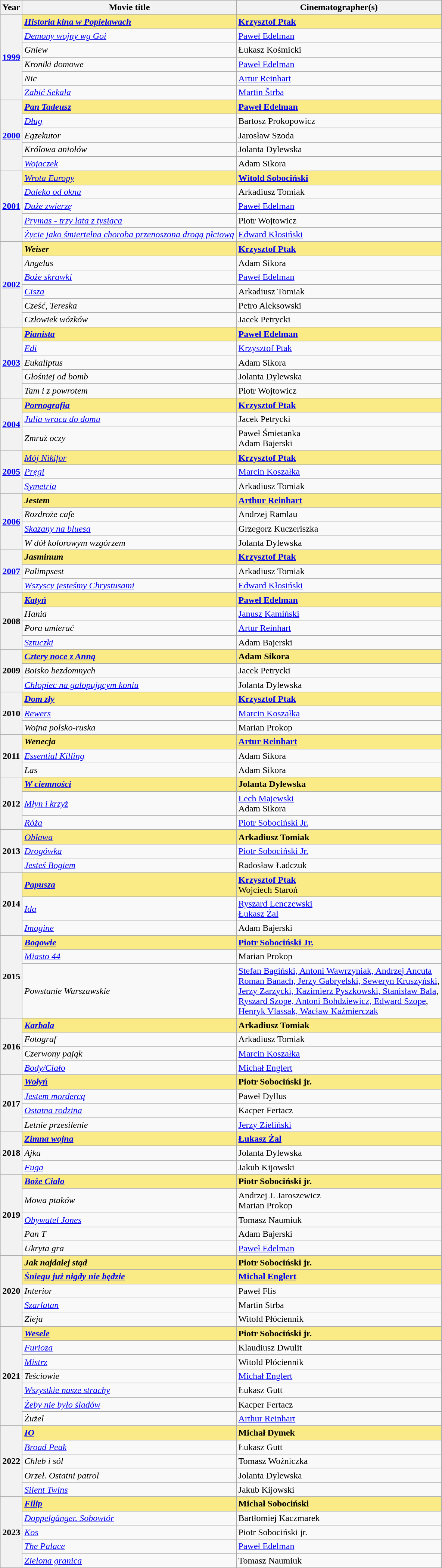<table class="wikitable">
<tr>
<th>Year</th>
<th>Movie title</th>
<th>Cinematographer(s)</th>
</tr>
<tr>
<th rowspan="6"><a href='#'>1999</a></th>
<td style="background:#FAEB86;"><strong><em><a href='#'>Historia kina w Popielawach</a></em></strong></td>
<td style="background:#FAEB86;"><strong><a href='#'>Krzysztof Ptak</a></strong></td>
</tr>
<tr>
<td><em><a href='#'>Demony wojny wg Goi</a></em></td>
<td><a href='#'>Paweł Edelman</a></td>
</tr>
<tr>
<td><em>Gniew</em></td>
<td>Łukasz Kośmicki</td>
</tr>
<tr>
<td><em>Kroniki domowe</em></td>
<td><a href='#'>Paweł Edelman</a></td>
</tr>
<tr>
<td><em>Nic</em></td>
<td><a href='#'>Artur Reinhart</a></td>
</tr>
<tr>
<td><em><a href='#'>Zabić Sekala</a></em></td>
<td><a href='#'>Martin Štrba</a></td>
</tr>
<tr>
<th rowspan="5"><a href='#'>2000</a></th>
<td style="background:#FAEB86;"><em><a href='#'><strong>Pan Tadeusz</strong></a></em></td>
<td style="background:#FAEB86;"><strong><a href='#'>Paweł Edelman</a></strong></td>
</tr>
<tr>
<td><em><a href='#'>Dług</a></em></td>
<td>Bartosz Prokopowicz</td>
</tr>
<tr>
<td><em>Egzekutor</em></td>
<td>Jarosław Szoda</td>
</tr>
<tr>
<td><em>Królowa aniołów</em></td>
<td>Jolanta Dylewska</td>
</tr>
<tr>
<td><em><a href='#'>Wojaczek</a></em></td>
<td>Adam Sikora</td>
</tr>
<tr>
<th rowspan="5"><a href='#'>2001</a></th>
<td style="background:#FAEB86;"><em><a href='#'>Wrota Europy</a></em></td>
<td style="background:#FAEB86;"><strong><a href='#'>Witold Sobociński</a></strong></td>
</tr>
<tr>
<td><em><a href='#'>Daleko od okna</a></em></td>
<td>Arkadiusz Tomiak</td>
</tr>
<tr>
<td><em><a href='#'>Duże zwierzę</a></em></td>
<td><a href='#'>Paweł Edelman</a></td>
</tr>
<tr>
<td><em><a href='#'>Prymas - trzy lata z tysiąca</a></em></td>
<td>Piotr Wojtowicz</td>
</tr>
<tr>
<td><em><a href='#'>Życie jako śmiertelna choroba przenoszona drogą płciową</a></em></td>
<td><a href='#'>Edward Kłosiński</a></td>
</tr>
<tr>
<th rowspan="6"><a href='#'>2002</a></th>
<td style="background:#FAEB86;"><strong><em>Weiser</em></strong></td>
<td style="background:#FAEB86;"><strong><a href='#'>Krzysztof Ptak</a></strong></td>
</tr>
<tr>
<td><em>Angelus</em></td>
<td>Adam Sikora</td>
</tr>
<tr>
<td><em><a href='#'>Boże skrawki</a></em></td>
<td><a href='#'>Paweł Edelman</a></td>
</tr>
<tr>
<td><em><a href='#'>Cisza</a></em></td>
<td>Arkadiusz Tomiak</td>
</tr>
<tr>
<td><em>Cześć, Tereska</em></td>
<td>Petro Aleksowski</td>
</tr>
<tr>
<td><em>Człowiek wózków</em></td>
<td>Jacek Petrycki</td>
</tr>
<tr>
<th rowspan="5"><a href='#'>2003</a></th>
<td style="background:#FAEB86;"><em><a href='#'><strong>Pianista</strong></a></em></td>
<td style="background:#FAEB86;"><strong><a href='#'>Paweł Edelman</a></strong></td>
</tr>
<tr>
<td><em><a href='#'>Edi</a></em></td>
<td><a href='#'>Krzysztof Ptak</a></td>
</tr>
<tr>
<td><em>Eukaliptus</em></td>
<td>Adam Sikora</td>
</tr>
<tr>
<td><em>Głośniej od bomb</em></td>
<td>Jolanta Dylewska</td>
</tr>
<tr>
<td><em>Tam i z powrotem</em></td>
<td>Piotr Wojtowicz</td>
</tr>
<tr>
<th rowspan="3"><a href='#'>2004</a></th>
<td style="background:#FAEB86;"><em><a href='#'><strong>Pornografia</strong></a></em></td>
<td style="background:#FAEB86;"><strong><a href='#'>Krzysztof Ptak</a></strong></td>
</tr>
<tr>
<td><em><a href='#'>Julia wraca do domu</a></em></td>
<td>Jacek Petrycki</td>
</tr>
<tr>
<td><em>Zmruż oczy</em></td>
<td>Paweł Śmietanka<br>Adam Bajerski</td>
</tr>
<tr>
<th rowspan="3"><a href='#'>2005</a></th>
<td style="background:#FAEB86;"><em><a href='#'>Mój Nikifor</a></em></td>
<td style="background:#FAEB86;"><strong><a href='#'>Krzysztof Ptak</a></strong></td>
</tr>
<tr>
<td><em><a href='#'>Pręgi</a></em></td>
<td><a href='#'>Marcin Koszałka</a></td>
</tr>
<tr>
<td><em><a href='#'>Symetria</a></em></td>
<td>Arkadiusz Tomiak</td>
</tr>
<tr>
<th rowspan="4"><a href='#'>2006</a></th>
<td style="background:#FAEB86;"><strong><em>Jestem</em></strong></td>
<td style="background:#FAEB86;"><strong><a href='#'>Arthur Reinhart</a></strong></td>
</tr>
<tr>
<td><em>Rozdroże cafe</em></td>
<td>Andrzej Ramlau</td>
</tr>
<tr>
<td><em><a href='#'>Skazany na bluesa</a></em></td>
<td>Grzegorz Kuczeriszka</td>
</tr>
<tr>
<td><em>W dół kolorowym wzgórzem</em></td>
<td>Jolanta Dylewska</td>
</tr>
<tr>
<th rowspan="3"><a href='#'>2007</a></th>
<td style="background:#FAEB86;"><strong><em>Jasminum</em></strong></td>
<td style="background:#FAEB86;"><strong><a href='#'>Krzysztof Ptak</a></strong></td>
</tr>
<tr>
<td><em>Palimpsest</em></td>
<td>Arkadiusz Tomiak</td>
</tr>
<tr>
<td><em><a href='#'>Wszyscy jesteśmy Chrystusami</a></em></td>
<td><a href='#'>Edward Kłosiński</a></td>
</tr>
<tr>
<th rowspan="4">2008</th>
<td style="background:#FAEB86;"><em><a href='#'><strong>Katyń</strong></a></em></td>
<td style="background:#FAEB86;"><strong><a href='#'>Paweł Edelman</a></strong></td>
</tr>
<tr>
<td><em>Hania</em></td>
<td><a href='#'>Janusz Kamiński</a></td>
</tr>
<tr>
<td><em>Pora umierać</em></td>
<td><a href='#'>Artur Reinhart</a></td>
</tr>
<tr>
<td><em><a href='#'>Sztuczki</a></em></td>
<td>Adam Bajerski</td>
</tr>
<tr>
<th rowspan="3">2009</th>
<td style="background:#FAEB86;"><em><a href='#'><strong>Cztery noce z Anną</strong></a></em></td>
<td style="background:#FAEB86;"><strong>Adam Sikora</strong></td>
</tr>
<tr>
<td><em>Boisko bezdomnych</em></td>
<td>Jacek Petrycki</td>
</tr>
<tr>
<td><em><a href='#'>Chłopiec na galopującym koniu</a></em></td>
<td>Jolanta Dylewska</td>
</tr>
<tr>
<th rowspan="3">2010</th>
<td style="background:#FAEB86;"><em><a href='#'><strong>Dom zły</strong></a></em></td>
<td style="background:#FAEB86;"><strong><a href='#'>Krzysztof Ptak</a></strong></td>
</tr>
<tr>
<td><em><a href='#'>Rewers</a></em></td>
<td><a href='#'>Marcin Koszałka</a></td>
</tr>
<tr>
<td><em>Wojna polsko-ruska</em></td>
<td>Marian Prokop</td>
</tr>
<tr>
<th rowspan="3">2011</th>
<td style="background:#FAEB86;"><strong><em>Wenecja</em></strong></td>
<td style="background:#FAEB86;"><strong><a href='#'>Artur Reinhart</a></strong></td>
</tr>
<tr>
<td><em><a href='#'>Essential Killing</a></em></td>
<td>Adam Sikora</td>
</tr>
<tr>
<td><em>Las</em></td>
<td>Adam Sikora</td>
</tr>
<tr>
<th rowspan="3">2012</th>
<td style="background:#FAEB86;"><em><a href='#'><strong>W ciemności</strong></a></em></td>
<td style="background:#FAEB86;"><strong>Jolanta Dylewska</strong></td>
</tr>
<tr>
<td><em><a href='#'>Młyn i krzyż</a></em></td>
<td><a href='#'>Lech Majewski</a><br>Adam Sikora</td>
</tr>
<tr>
<td><em><a href='#'>Róża</a></em></td>
<td><a href='#'>Piotr Sobociński Jr.</a></td>
</tr>
<tr>
<th rowspan="3">2013</th>
<td style="background:#FAEB86;"><em><a href='#'>Obława</a></em></td>
<td style="background:#FAEB86;"><strong>Arkadiusz Tomiak</strong></td>
</tr>
<tr>
<td><em><a href='#'>Drogówka</a></em></td>
<td><a href='#'>Piotr Sobociński Jr.</a></td>
</tr>
<tr>
<td><em><a href='#'>Jesteś Bogiem</a></em></td>
<td>Radosław Ładczuk</td>
</tr>
<tr>
<th rowspan="3">2014</th>
<td style="background:#FAEB86;"><em><a href='#'><strong>Papusza</strong></a></em></td>
<td style="background:#FAEB86;"><strong><a href='#'>Krzysztof Ptak</a></strong><br>Wojciech Staroń</td>
</tr>
<tr>
<td><em><a href='#'>Ida</a></em></td>
<td><a href='#'>Ryszard Lenczewski</a><br><a href='#'>Łukasz Żal</a></td>
</tr>
<tr>
<td><em><a href='#'>Imagine</a></em></td>
<td>Adam Bajerski</td>
</tr>
<tr>
<th rowspan="3">2015</th>
<td style="background:#FAEB86;"><strong><em><a href='#'>Bogowie</a></em></strong></td>
<td style="background:#FAEB86;"><strong><a href='#'>Piotr Sobociński Jr.</a></strong></td>
</tr>
<tr>
<td><a href='#'><em>Miasto 44</em></a></td>
<td>Marian Prokop</td>
</tr>
<tr>
<td><em>Powstanie Warszawskie</em></td>
<td><a href='#'>Stefan Bagiński, Antoni Wawrzyniak, Andrzej Ancuta</a><br><a href='#'>Roman Banach, Jerzy Gabryelski, Seweryn Kruszyński</a>,<br><a href='#'>Jerzy Zarzycki, Kazimierz Pyszkowski, Stanisław Bala</a>,<br><a href='#'>Ryszard Szope, Antoni Bohdziewicz, Edward Szope</a>,<br><a href='#'>Henryk Vlassak, Wacław Kaźmierczak</a></td>
</tr>
<tr>
<th rowspan="4">2016</th>
<td style="background:#FAEB86;"><strong><em><a href='#'>Karbala</a></em></strong></td>
<td style="background:#FAEB86;"><strong>Arkadiusz Tomiak</strong></td>
</tr>
<tr>
<td><em>Fotograf</em></td>
<td>Arkadiusz Tomiak</td>
</tr>
<tr>
<td><em>Czerwony pająk</em></td>
<td><a href='#'>Marcin Koszałka</a></td>
</tr>
<tr>
<td><em><a href='#'>Body/Ciało</a></em></td>
<td><a href='#'>Michał Englert</a></td>
</tr>
<tr>
<th rowspan="4">2017</th>
<td style="background:#FAEB86;"><strong><em><a href='#'>Wołyń</a></em></strong></td>
<td style="background:#FAEB86;"><strong>Piotr Sobociński jr.</strong></td>
</tr>
<tr>
<td><em><a href='#'>Jestem mordercą</a></em></td>
<td>Paweł Dyllus</td>
</tr>
<tr>
<td><em><a href='#'>Ostatna rodzina</a></em></td>
<td>Kacper Fertacz</td>
</tr>
<tr>
<td><em>Letnie przesilenie</em></td>
<td><a href='#'>Jerzy Zieliński</a></td>
</tr>
<tr>
<th rowspan="3">2018</th>
<td style="background:#FAEB86;"><strong><em><a href='#'>Zimna wojna</a></em></strong></td>
<td style="background:#FAEB86;"><strong><a href='#'>Łukasz Żal</a></strong></td>
</tr>
<tr>
<td><em>Ajka</em></td>
<td>Jolanta Dylewska</td>
</tr>
<tr>
<td><em><a href='#'>Fuga</a></em></td>
<td>Jakub Kijowski</td>
</tr>
<tr>
<th rowspan="5">2019</th>
<td style="background:#FAEB86;"><strong><em><a href='#'>Boże Ciało</a></em></strong></td>
<td style="background:#FAEB86;"><strong>Piotr Sobociński jr.</strong></td>
</tr>
<tr>
<td><em>Mowa ptaków</em></td>
<td>Andrzej J. Jaroszewicz<br>Marian Prokop</td>
</tr>
<tr>
<td><em><a href='#'>Obywatel Jones</a></em></td>
<td>Tomasz Naumiuk</td>
</tr>
<tr>
<td><em>Pan T</em></td>
<td>Adam Bajerski</td>
</tr>
<tr>
<td><em>Ukryta gra</em></td>
<td><a href='#'>Paweł Edelman</a></td>
</tr>
<tr>
<th rowspan="5">2020</th>
<td style="background:#FAEB86;"><strong><em>Jak najdalej stąd</em></strong></td>
<td style="background:#FAEB86;"><strong>Piotr Sobociński jr.</strong></td>
</tr>
<tr>
<td style="background:#FAEB86;"><strong><em><a href='#'>Śniegu już nigdy nie będzie</a></em></strong></td>
<td style="background:#FAEB86;"><strong><a href='#'>Michał Englert</a></strong></td>
</tr>
<tr>
<td><em>Interior</em></td>
<td>Paweł Flis</td>
</tr>
<tr>
<td><em><a href='#'>Szarlatan</a></em></td>
<td>Martin Strba</td>
</tr>
<tr>
<td><em>Zieja</em></td>
<td>Witold Płóciennik</td>
</tr>
<tr>
<th rowspan="7">2021</th>
<td style="background:#FAEB86;"><strong><em><a href='#'>Wesele</a></em></strong></td>
<td style="background:#FAEB86;"><strong>Piotr Sobociński jr.</strong></td>
</tr>
<tr>
<td><em><a href='#'>Furioza</a></em></td>
<td>Klaudiusz Dwulit</td>
</tr>
<tr>
<td><em><a href='#'>Mistrz</a></em></td>
<td>Witold Płóciennik</td>
</tr>
<tr>
<td><em>Teściowie</em></td>
<td><a href='#'>Michał Englert</a></td>
</tr>
<tr>
<td><em><a href='#'>Wszystkie nasze strachy</a></em></td>
<td>Łukasz Gutt</td>
</tr>
<tr>
<td><em><a href='#'>Żeby nie było śladów</a></em></td>
<td>Kacper Fertacz</td>
</tr>
<tr>
<td><em>Żużel</em></td>
<td><a href='#'>Arthur Reinhart</a></td>
</tr>
<tr>
<th rowspan="5">2022</th>
<td style="background:#FAEB86;"><strong><em><a href='#'>IO</a></em></strong></td>
<td style="background:#FAEB86;"><strong>Michał Dymek</strong></td>
</tr>
<tr>
<td><em><a href='#'>Broad Peak</a></em></td>
<td>Łukasz Gutt</td>
</tr>
<tr>
<td><em>Chleb i sól</em></td>
<td>Tomasz Woźniczka</td>
</tr>
<tr>
<td><em>Orzeł. Ostatni patrol</em></td>
<td>Jolanta Dylewska</td>
</tr>
<tr>
<td><em><a href='#'>Silent Twins</a></em></td>
<td>Jakub Kijowski</td>
</tr>
<tr>
<th rowspan="5">2023</th>
<td style="background:#FAEB86;"><strong><em><a href='#'>Filip</a></em></strong></td>
<td style="background:#FAEB86;"><strong>Michał Sobociński</strong></td>
</tr>
<tr>
<td><em><a href='#'>Doppelgänger. Sobowtór</a></em></td>
<td>Bartłomiej Kaczmarek</td>
</tr>
<tr>
<td><em><a href='#'>Kos</a></em></td>
<td>Piotr Sobociński jr.</td>
</tr>
<tr>
<td><em><a href='#'>The Palace</a></em></td>
<td><a href='#'>Paweł Edelman</a></td>
</tr>
<tr>
<td><em><a href='#'>Zielona granica</a></em></td>
<td>Tomasz Naumiuk</td>
</tr>
</table>
